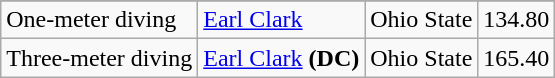<table class="wikitable sortable" style="text-align:left">
<tr>
</tr>
<tr>
<td>One-meter diving</td>
<td><a href='#'>Earl Clark</a></td>
<td>Ohio State</td>
<td>134.80</td>
</tr>
<tr>
<td>Three-meter diving</td>
<td><a href='#'>Earl Clark</a> <strong>(DC)</strong></td>
<td>Ohio State</td>
<td>165.40</td>
</tr>
</table>
